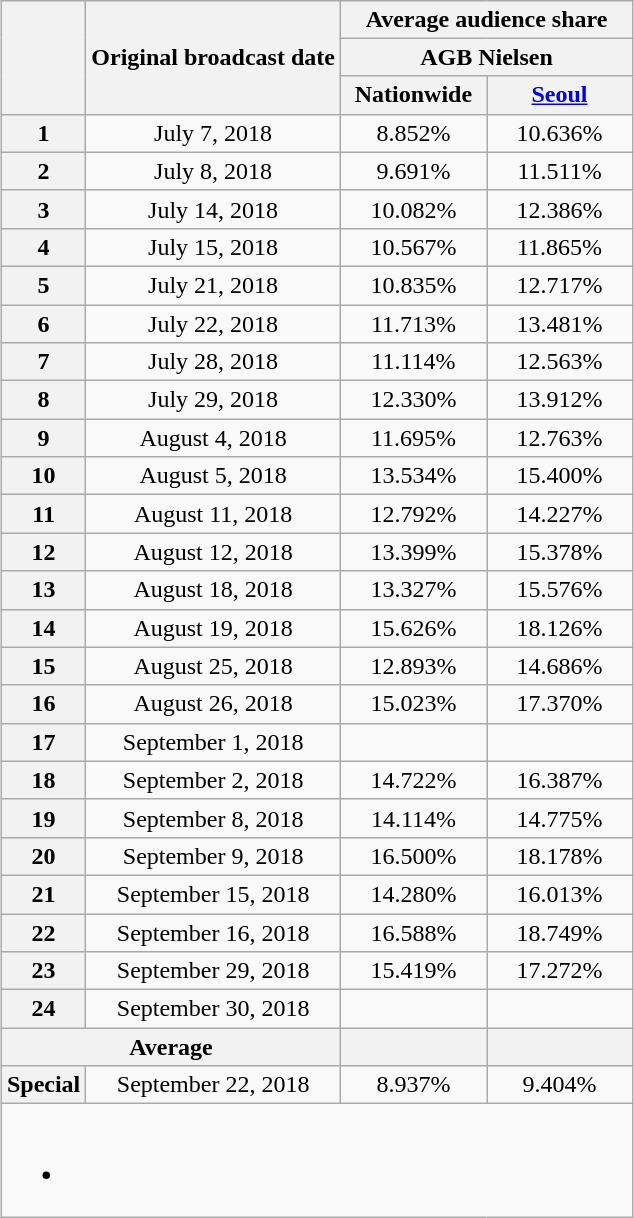<table class="wikitable" style="text-align:center;max-width:450px; margin-left: auto; margin-right: auto; border: none;">
<tr>
</tr>
<tr>
<th rowspan="3"></th>
<th rowspan="3">Original broadcast date</th>
<th colspan="2">Average audience share</th>
</tr>
<tr>
<th colspan="2">AGB Nielsen</th>
</tr>
<tr>
<th width="90">Nationwide</th>
<th width="90"><a href='#'>Seoul</a></th>
</tr>
<tr>
<th>1</th>
<td>July 7, 2018</td>
<td>8.852% </td>
<td>10.636% </td>
</tr>
<tr>
<th>2</th>
<td>July 8, 2018</td>
<td>9.691% </td>
<td>11.511% </td>
</tr>
<tr>
<th>3</th>
<td>July 14, 2018</td>
<td>10.082% </td>
<td>12.386% </td>
</tr>
<tr>
<th>4</th>
<td>July 15, 2018</td>
<td>10.567% </td>
<td>11.865% </td>
</tr>
<tr>
<th>5</th>
<td>July 21, 2018</td>
<td>10.835% </td>
<td>12.717% </td>
</tr>
<tr>
<th>6</th>
<td>July 22, 2018</td>
<td>11.713% </td>
<td>13.481% </td>
</tr>
<tr>
<th>7</th>
<td>July 28, 2018</td>
<td>11.114% </td>
<td>12.563% </td>
</tr>
<tr>
<th>8</th>
<td>July 29, 2018</td>
<td>12.330% </td>
<td>13.912% </td>
</tr>
<tr>
<th>9</th>
<td>August 4, 2018</td>
<td>11.695% </td>
<td>12.763% </td>
</tr>
<tr>
<th>10</th>
<td>August 5, 2018</td>
<td>13.534% </td>
<td>15.400% </td>
</tr>
<tr>
<th>11</th>
<td>August 11, 2018</td>
<td>12.792% </td>
<td>14.227% </td>
</tr>
<tr>
<th>12</th>
<td>August 12, 2018</td>
<td>13.399% </td>
<td>15.378% </td>
</tr>
<tr>
<th>13</th>
<td>August 18, 2018</td>
<td>13.327% </td>
<td>15.576% </td>
</tr>
<tr>
<th>14</th>
<td>August 19, 2018</td>
<td>15.626% </td>
<td>18.126% </td>
</tr>
<tr>
<th>15</th>
<td>August 25, 2018</td>
<td>12.893% </td>
<td>14.686% </td>
</tr>
<tr>
<th>16</th>
<td>August 26, 2018</td>
<td>15.023% </td>
<td>17.370% </td>
</tr>
<tr>
<th>17</th>
<td>September 1, 2018</td>
<td> </td>
<td> </td>
</tr>
<tr>
<th>18</th>
<td>September 2, 2018</td>
<td>14.722% </td>
<td>16.387% </td>
</tr>
<tr>
<th>19</th>
<td>September 8, 2018</td>
<td>14.114% </td>
<td>14.775% </td>
</tr>
<tr>
<th>20</th>
<td>September 9, 2018</td>
<td>16.500% </td>
<td>18.178% </td>
</tr>
<tr>
<th>21</th>
<td>September 15, 2018</td>
<td>14.280% </td>
<td>16.013% </td>
</tr>
<tr>
<th>22</th>
<td>September 16, 2018</td>
<td>16.588% </td>
<td>18.749% </td>
</tr>
<tr>
<th>23</th>
<td>September 29, 2018</td>
<td>15.419% </td>
<td>17.272% </td>
</tr>
<tr>
<th>24</th>
<td>September 30, 2018</td>
<td> </td>
<td> </td>
</tr>
<tr>
<th colspan="2">Average</th>
<th></th>
<th></th>
</tr>
<tr>
<th>Special</th>
<td>September 22, 2018</td>
<td>8.937%</td>
<td>9.404%</td>
</tr>
<tr>
<td colspan="4"><br><ul><li></li></ul></td>
</tr>
</table>
